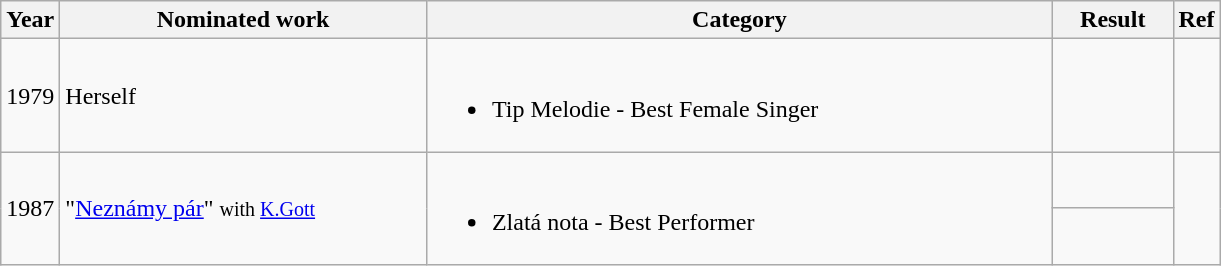<table class="wikitable">
<tr>
<th style="width:10px;">Year</th>
<th style="width:237px;">Nominated work</th>
<th style="width:410px;">Category</th>
<th style="width:73px;">Result</th>
<th>Ref</th>
</tr>
<tr>
<td>1979</td>
<td>Herself</td>
<td><br><ul><li>Tip Melodie - Best Female Singer</li></ul></td>
<td></td>
<td align=center></td>
</tr>
<tr>
<td rowspan="2">1987</td>
<td rowspan="2">"<a href='#'>Neznámy pár</a>" <small>with <a href='#'>K.Gott</a></small></td>
<td rowspan="2"><br><ul><li>Zlatá nota - Best Performer</li></ul></td>
<td></td>
<td rowspan="2" style="text-align:center;"></td>
</tr>
<tr>
<td></td>
</tr>
</table>
